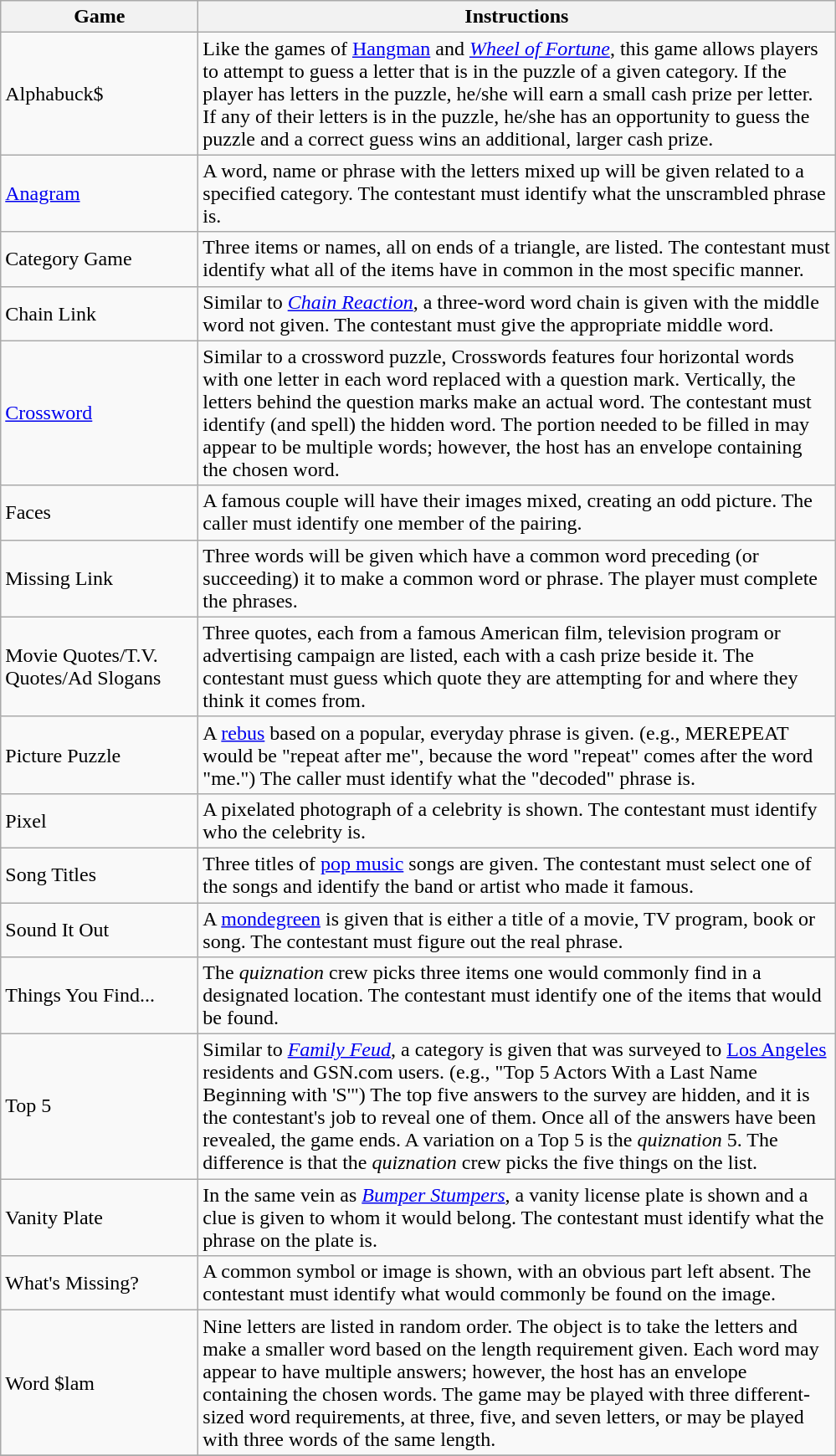<table class="wikitable">
<tr>
<th width="150px">Game</th>
<th width="500px">Instructions</th>
</tr>
<tr>
<td>Alphabuck$</td>
<td>Like the games of <a href='#'>Hangman</a> and <em><a href='#'>Wheel of Fortune</a></em>, this game allows players to attempt to guess a letter that is in the puzzle of a given category. If the player has letters in the puzzle, he/she will earn a small cash prize per letter. If any of their letters is in the puzzle, he/she has an opportunity to guess the puzzle and a correct guess wins an additional, larger cash prize.</td>
</tr>
<tr>
<td><a href='#'>Anagram</a></td>
<td>A word, name or phrase with the letters mixed up will be given related to a specified category. The contestant must identify what the unscrambled phrase is.</td>
</tr>
<tr>
<td>Category Game</td>
<td>Three items or names, all on ends of a triangle, are listed. The contestant must identify what all of the items have in common in the most specific manner.</td>
</tr>
<tr>
<td>Chain Link</td>
<td>Similar to <em><a href='#'>Chain Reaction</a></em>, a three-word word chain is given with the middle word not given. The contestant must give the appropriate middle word.</td>
</tr>
<tr>
<td><a href='#'>Crossword</a></td>
<td>Similar to a crossword puzzle, Crosswords features four horizontal words with one letter in each word replaced with a question mark. Vertically, the letters behind the question marks make an actual word. The contestant must identify (and spell) the hidden word. The portion needed to be filled in may appear to be multiple words; however, the host has an envelope containing the chosen word.</td>
</tr>
<tr>
<td>Faces</td>
<td>A famous couple will have their images mixed, creating an odd picture. The caller must identify one member of the pairing.</td>
</tr>
<tr>
<td>Missing Link</td>
<td>Three words will be given which have a common word preceding (or succeeding) it to make a common word or phrase. The player must complete the phrases.</td>
</tr>
<tr>
<td>Movie Quotes/T.V. Quotes/Ad Slogans</td>
<td>Three quotes, each from a famous American film, television program or advertising campaign are listed, each with a cash prize beside it. The contestant must guess which quote they are attempting for and where they think it comes from.</td>
</tr>
<tr>
<td>Picture Puzzle</td>
<td>A <a href='#'>rebus</a> based on a popular, everyday phrase is given. (e.g., MEREPEAT would be "repeat after me", because the word "repeat" comes after the word "me.") The caller must identify what the "decoded" phrase is.</td>
</tr>
<tr>
<td>Pixel</td>
<td>A pixelated photograph of a celebrity is shown. The contestant must identify who the celebrity is.</td>
</tr>
<tr>
<td>Song Titles</td>
<td>Three titles of <a href='#'>pop music</a> songs are given. The contestant must select one of the songs and identify the band or artist who made it famous.</td>
</tr>
<tr>
<td>Sound It Out</td>
<td>A <a href='#'>mondegreen</a> is given that is either a title of a movie, TV program, book or song. The contestant must figure out the real phrase.</td>
</tr>
<tr>
<td>Things You Find...</td>
<td>The <em>quiznation</em> crew picks three items one would commonly find in a designated location. The contestant must identify one of the items that would be found.</td>
</tr>
<tr>
<td>Top 5</td>
<td>Similar to <em><a href='#'>Family Feud</a></em>, a category is given that was surveyed to <a href='#'>Los Angeles</a> residents and GSN.com users. (e.g., "Top 5 Actors With a Last Name Beginning with 'S'") The top five answers to the survey are hidden, and it is the contestant's job to reveal one of them. Once all of the answers have been revealed, the game ends. A variation on a Top 5 is the  <em>quiznation</em> 5. The difference is that the <em>quiznation</em> crew picks the five things on the list.</td>
</tr>
<tr>
<td>Vanity Plate</td>
<td>In the same vein as <em><a href='#'>Bumper Stumpers</a></em>, a vanity license plate is shown and a clue is given to whom it would belong. The contestant must identify what the phrase on the plate is.</td>
</tr>
<tr>
<td>What's Missing?</td>
<td>A common symbol or image is shown, with an obvious part left absent. The contestant must identify what would commonly be found on the image.</td>
</tr>
<tr>
<td>Word $lam</td>
<td>Nine letters are listed in random order. The object is to take the letters and make a smaller word based on the length requirement given. Each word may appear to have multiple answers; however, the host has an envelope containing the chosen words. The game may be played with three different-sized word requirements, at three, five, and seven letters, or may be played with three words of the same length.</td>
</tr>
<tr>
</tr>
</table>
